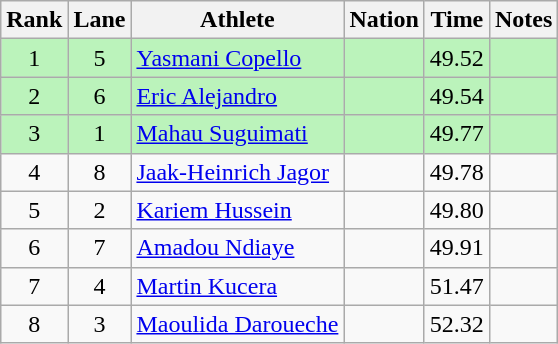<table class="wikitable sortable" style="text-align:center">
<tr>
<th>Rank</th>
<th>Lane</th>
<th>Athlete</th>
<th>Nation</th>
<th>Time</th>
<th>Notes</th>
</tr>
<tr bgcolor=#bbf3bb>
<td>1</td>
<td>5</td>
<td align=left><a href='#'>Yasmani Copello</a></td>
<td align=left></td>
<td>49.52</td>
<td></td>
</tr>
<tr bgcolor=#bbf3bb>
<td>2</td>
<td>6</td>
<td align=left><a href='#'>Eric Alejandro</a></td>
<td align=left></td>
<td>49.54</td>
<td></td>
</tr>
<tr bgcolor=#bbf3bb>
<td>3</td>
<td>1</td>
<td align=left><a href='#'>Mahau Suguimati</a></td>
<td align=left></td>
<td>49.77</td>
<td></td>
</tr>
<tr>
<td>4</td>
<td>8</td>
<td align=left><a href='#'>Jaak-Heinrich Jagor</a></td>
<td align=left></td>
<td>49.78</td>
<td></td>
</tr>
<tr>
<td>5</td>
<td>2</td>
<td align=left><a href='#'>Kariem Hussein</a></td>
<td align=left></td>
<td>49.80</td>
<td></td>
</tr>
<tr>
<td>6</td>
<td>7</td>
<td align=left><a href='#'>Amadou Ndiaye</a></td>
<td align=left></td>
<td>49.91</td>
<td></td>
</tr>
<tr>
<td>7</td>
<td>4</td>
<td align=left><a href='#'>Martin Kucera</a></td>
<td align=left></td>
<td>51.47</td>
<td></td>
</tr>
<tr>
<td>8</td>
<td>3</td>
<td align=left><a href='#'>Maoulida Daroueche</a></td>
<td align=left></td>
<td>52.32</td>
<td></td>
</tr>
</table>
